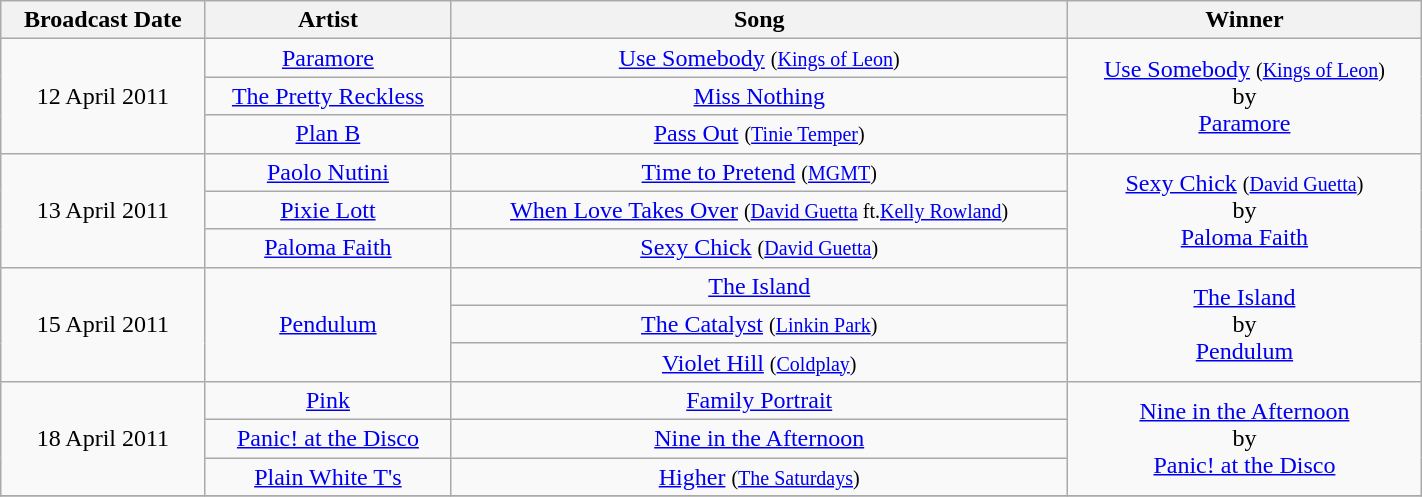<table class="wikitable" style="text-align:center" width=75%>
<tr>
<th>Broadcast Date</th>
<th>Artist</th>
<th>Song</th>
<th>Winner</th>
</tr>
<tr>
<td rowspan="3">12 April 2011</td>
<td><a href='#'>Paramore</a></td>
<td><a href='#'>Use Somebody</a> <small>(<a href='#'>Kings of Leon</a>)</small></td>
<td rowspan="3"><a href='#'>Use Somebody</a> <small>(<a href='#'>Kings of Leon</a>)</small><br>by<br><a href='#'>Paramore</a></td>
</tr>
<tr>
<td><a href='#'>The Pretty Reckless</a></td>
<td><a href='#'>Miss Nothing</a></td>
</tr>
<tr>
<td><a href='#'>Plan B</a></td>
<td><a href='#'>Pass Out</a> <small>(<a href='#'>Tinie Temper</a>)</small></td>
</tr>
<tr>
<td rowspan="3">13 April 2011</td>
<td><a href='#'>Paolo Nutini</a></td>
<td><a href='#'>Time to Pretend</a> <small>(<a href='#'>MGMT</a>)</small></td>
<td rowspan="3"><a href='#'>Sexy Chick</a> <small>(<a href='#'>David Guetta</a>)</small><br>by<br><a href='#'>Paloma Faith</a></td>
</tr>
<tr>
<td><a href='#'>Pixie Lott</a></td>
<td><a href='#'>When Love Takes Over</a> <small>(<a href='#'>David Guetta</a> ft.<a href='#'>Kelly Rowland</a>)</small></td>
</tr>
<tr>
<td><a href='#'>Paloma Faith</a></td>
<td><a href='#'>Sexy Chick</a> <small>(<a href='#'>David Guetta</a>)</small></td>
</tr>
<tr>
<td rowspan="3">15 April 2011</td>
<td rowspan="3"><a href='#'>Pendulum</a></td>
<td><a href='#'>The Island</a></td>
<td rowspan="3"><a href='#'>The Island</a><br>by<br><a href='#'>Pendulum</a></td>
</tr>
<tr>
<td><a href='#'>The Catalyst</a> <small>(<a href='#'>Linkin Park</a>)</small></td>
</tr>
<tr>
<td><a href='#'>Violet Hill</a> <small>(<a href='#'>Coldplay</a>)</small></td>
</tr>
<tr>
<td rowspan="3">18 April 2011</td>
<td><a href='#'>Pink</a></td>
<td><a href='#'>Family Portrait</a></td>
<td rowspan="3"><a href='#'>Nine in the Afternoon</a><br>by<br><a href='#'>Panic! at the Disco</a></td>
</tr>
<tr>
<td><a href='#'>Panic! at the Disco</a></td>
<td><a href='#'>Nine in the Afternoon</a></td>
</tr>
<tr>
<td><a href='#'>Plain White T's</a></td>
<td><a href='#'>Higher</a> <small>(<a href='#'>The Saturdays</a>)</small></td>
</tr>
<tr>
</tr>
</table>
